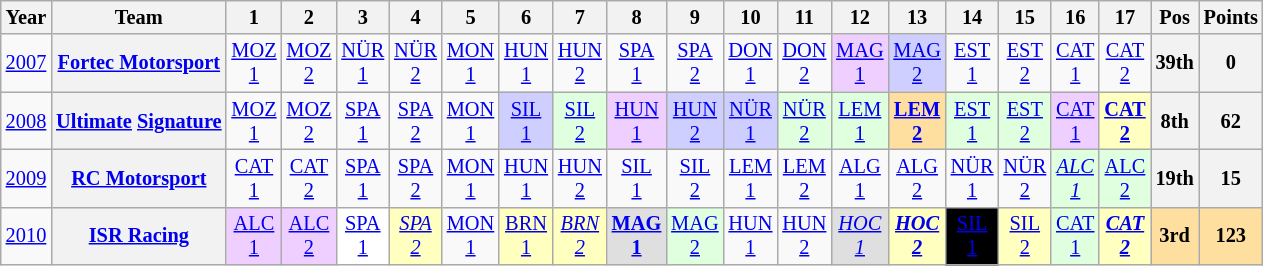<table class="wikitable" style="text-align:center; font-size:85%">
<tr>
<th>Year</th>
<th>Team</th>
<th>1</th>
<th>2</th>
<th>3</th>
<th>4</th>
<th>5</th>
<th>6</th>
<th>7</th>
<th>8</th>
<th>9</th>
<th>10</th>
<th>11</th>
<th>12</th>
<th>13</th>
<th>14</th>
<th>15</th>
<th>16</th>
<th>17</th>
<th>Pos</th>
<th>Points</th>
</tr>
<tr>
<td><a href='#'>2007</a></td>
<th nowrap><a href='#'>Fortec Motorsport</a></th>
<td><a href='#'>MOZ<br>1</a></td>
<td><a href='#'>MOZ<br>2</a></td>
<td><a href='#'>NÜR<br>1</a></td>
<td><a href='#'>NÜR<br>2</a></td>
<td><a href='#'>MON<br>1</a></td>
<td><a href='#'>HUN<br>1</a></td>
<td><a href='#'>HUN<br>2</a></td>
<td><a href='#'>SPA<br>1</a></td>
<td><a href='#'>SPA<br>2</a></td>
<td><a href='#'>DON<br>1</a></td>
<td><a href='#'>DON<br>2</a></td>
<td style="background:#EFCFFF;"><a href='#'>MAG<br>1</a><br></td>
<td style="background:#CFCFFF;"><a href='#'>MAG<br>2</a><br></td>
<td><a href='#'>EST<br>1</a></td>
<td><a href='#'>EST<br>2</a></td>
<td><a href='#'>CAT<br>1</a></td>
<td><a href='#'>CAT<br>2</a></td>
<th>39th</th>
<th>0</th>
</tr>
<tr>
<td><a href='#'>2008</a></td>
<th nowrap><a href='#'>Ultimate</a> <a href='#'>Signature</a></th>
<td><a href='#'>MOZ<br>1</a></td>
<td><a href='#'>MOZ<br>2</a></td>
<td><a href='#'>SPA<br>1</a></td>
<td><a href='#'>SPA<br>2</a></td>
<td><a href='#'>MON<br>1</a></td>
<td style="background:#CFCFFF;"><a href='#'>SIL<br>1</a><br></td>
<td style="background:#DFFFDF;"><a href='#'>SIL<br>2</a><br></td>
<td style="background:#EFCFFF;"><a href='#'>HUN<br>1</a><br></td>
<td style="background:#CFCFFF;"><a href='#'>HUN<br>2</a><br></td>
<td style="background:#CFCFFF;"><a href='#'>NÜR<br>1</a><br></td>
<td style="background:#DFFFDF;"><a href='#'>NÜR<br>2</a><br></td>
<td style="background:#DFFFDF;"><a href='#'>LEM<br>1</a><br></td>
<td style="background:#FFDF9F;"><strong><a href='#'>LEM<br>2</a></strong><br></td>
<td style="background:#DFFFDF;"><a href='#'>EST<br>1</a><br></td>
<td style="background:#DFFFDF;"><a href='#'>EST<br>2</a><br></td>
<td style="background:#EFCFFF;"><a href='#'>CAT<br>1</a><br></td>
<td style="background:#FFFFBF;"><strong><a href='#'>CAT<br>2</a></strong><br></td>
<th>8th</th>
<th>62</th>
</tr>
<tr>
<td><a href='#'>2009</a></td>
<th nowrap><a href='#'>RC Motorsport</a></th>
<td><a href='#'>CAT<br>1</a></td>
<td><a href='#'>CAT<br>2</a></td>
<td><a href='#'>SPA<br>1</a></td>
<td><a href='#'>SPA<br>2</a></td>
<td><a href='#'>MON<br>1</a></td>
<td><a href='#'>HUN<br>1</a></td>
<td><a href='#'>HUN<br>2</a></td>
<td><a href='#'>SIL<br>1</a></td>
<td><a href='#'>SIL<br>2</a></td>
<td><a href='#'>LEM<br>1</a></td>
<td><a href='#'>LEM<br>2</a></td>
<td><a href='#'>ALG<br>1</a></td>
<td><a href='#'>ALG<br>2</a></td>
<td><a href='#'>NÜR<br>1</a></td>
<td><a href='#'>NÜR<br>2</a></td>
<td style="background:#DFFFDF;"><em><a href='#'>ALC<br>1</a></em><br></td>
<td style="background:#DFFFDF;"><a href='#'>ALC<br>2</a><br></td>
<th>19th</th>
<th>15</th>
</tr>
<tr>
<td><a href='#'>2010</a></td>
<th nowrap><a href='#'>ISR Racing</a></th>
<td style="background:#EFCFFF;"><a href='#'>ALC<br>1</a><br></td>
<td style="background:#EFCFFF;"><a href='#'>ALC<br>2</a><br></td>
<td style="background:#FFFFFF;"><a href='#'>SPA<br>1</a><br></td>
<td style="background:#FFFFBF;"><em><a href='#'>SPA<br>2</a></em><br></td>
<td><a href='#'>MON<br>1</a></td>
<td style="background:#FFFFBF;"><a href='#'>BRN<br>1</a><br></td>
<td style="background:#FFFFBF;"><em><a href='#'>BRN<br>2</a></em><br></td>
<td style="background:#DFDFDF;"><strong><a href='#'>MAG<br>1</a></strong><br></td>
<td style="background:#DFFFDF;"><a href='#'>MAG<br>2</a><br></td>
<td><a href='#'>HUN<br>1</a></td>
<td><a href='#'>HUN<br>2</a></td>
<td style="background:#DFDFDF;"><em><a href='#'>HOC<br>1</a></em><br></td>
<td style="background:#FFFFBF;"><strong><em><a href='#'>HOC<br>2</a></em></strong><br></td>
<td style="background:black; color:white;"><a href='#'><span>SIL<br>1</span></a><br></td>
<td style="background:#FFFFBF;"><a href='#'>SIL<br>2</a><br></td>
<td style="background:#DFFFDF;"><a href='#'>CAT<br>1</a><br></td>
<td style="background:#FFFFBF;"><strong><em><a href='#'>CAT<br>2</a></em></strong><br></td>
<th style="background:#FFDF9F;">3rd</th>
<th style="background:#FFDF9F;">123</th>
</tr>
</table>
